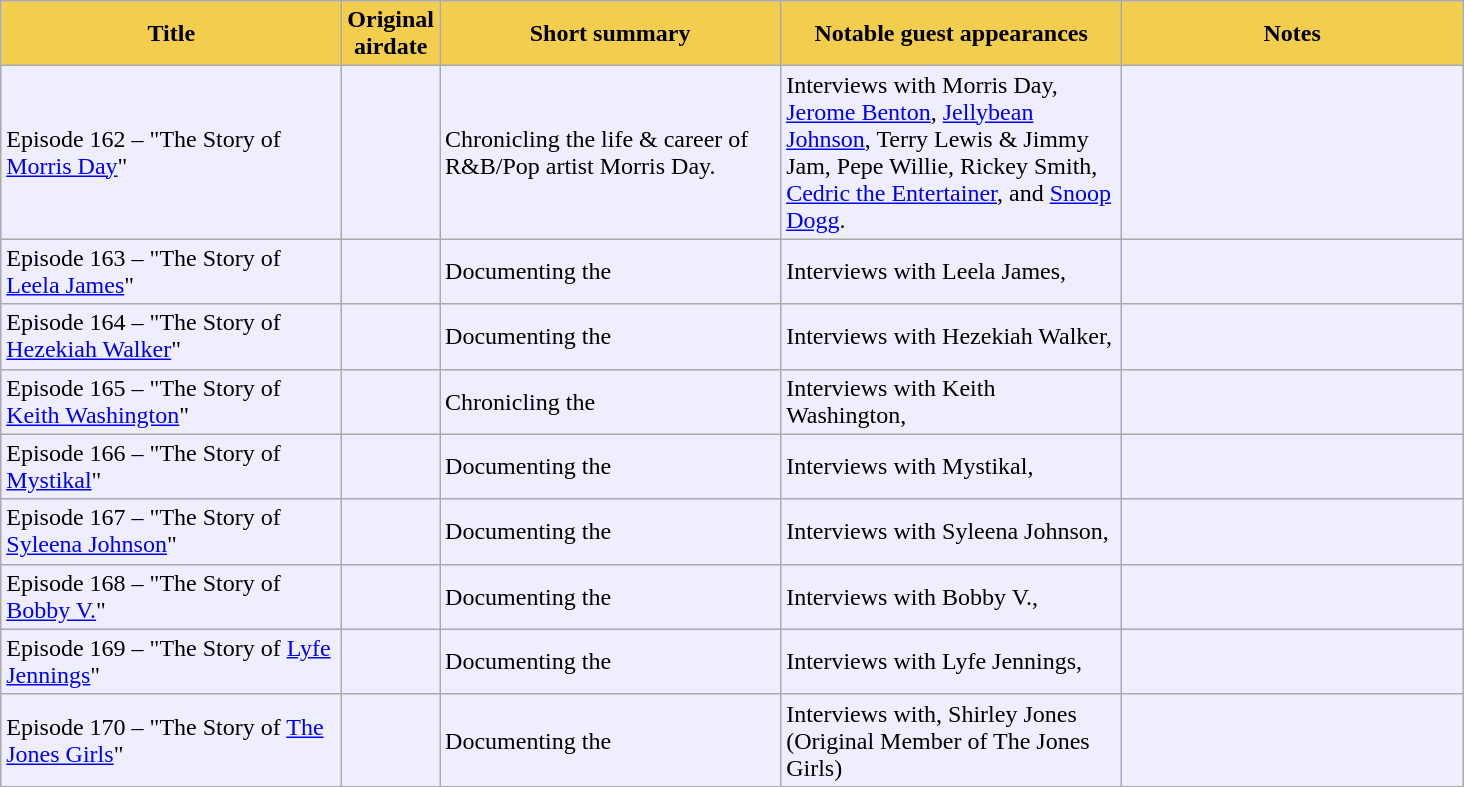<table class="wikitable" style="background:#EEEEFF">
<tr>
<th scope="col" style="background-color: #F3CE4E" width="220">Title</th>
<th scope="col" style="background-color: #F3CE4E" width="40pt">Original airdate</th>
<th scope="col" style="background-color: #F3CE4E" width="220">Short summary</th>
<th scope="col" style="background-color: #F3CE4E" width="220">Notable guest appearances</th>
<th scope="col" style="background-color: #F3CE4E" width="220">Notes</th>
</tr>
<tr>
<td>Episode 162 – "The Story of <a href='#'>Morris Day</a>"</td>
<td></td>
<td>Chronicling the life & career of R&B/Pop artist Morris Day.</td>
<td>Interviews with Morris Day, <a href='#'>Jerome Benton</a>, <a href='#'>Jellybean Johnson</a>, Terry Lewis & Jimmy Jam, Pepe Willie, Rickey Smith, <a href='#'>Cedric the Entertainer</a>, and <a href='#'>Snoop Dogg</a>.</td>
<td></td>
</tr>
<tr>
<td>Episode 163 – "The Story of <a href='#'>Leela James</a>"</td>
<td></td>
<td>Documenting the</td>
<td>Interviews with Leela James,</td>
<td></td>
</tr>
<tr>
<td>Episode 164 – "The Story of <a href='#'>Hezekiah Walker</a>"</td>
<td></td>
<td>Documenting the</td>
<td>Interviews with Hezekiah Walker,</td>
</tr>
<tr>
<td>Episode 165 – "The Story of <a href='#'>Keith Washington</a>"</td>
<td></td>
<td>Chronicling the</td>
<td>Interviews with Keith Washington,</td>
<td></td>
</tr>
<tr>
<td>Episode 166 – "The Story of <a href='#'>Mystikal</a>"</td>
<td></td>
<td>Documenting the</td>
<td>Interviews with Mystikal,</td>
<td></td>
</tr>
<tr>
<td>Episode 167 – "The Story of <a href='#'>Syleena Johnson</a>"</td>
<td></td>
<td>Documenting the</td>
<td>Interviews with Syleena Johnson,</td>
<td></td>
</tr>
<tr>
<td>Episode 168 – "The Story of <a href='#'>Bobby V.</a>"</td>
<td></td>
<td>Documenting the</td>
<td>Interviews with Bobby V.,</td>
<td></td>
</tr>
<tr>
<td>Episode 169 – "The Story of <a href='#'>Lyfe Jennings</a>"</td>
<td></td>
<td>Documenting the</td>
<td>Interviews with Lyfe Jennings,</td>
<td></td>
</tr>
<tr>
<td>Episode 170 – "The Story of <a href='#'>The Jones Girls</a>"</td>
<td></td>
<td>Documenting the</td>
<td>Interviews with, Shirley Jones (Original Member of The Jones Girls)</td>
</tr>
</table>
